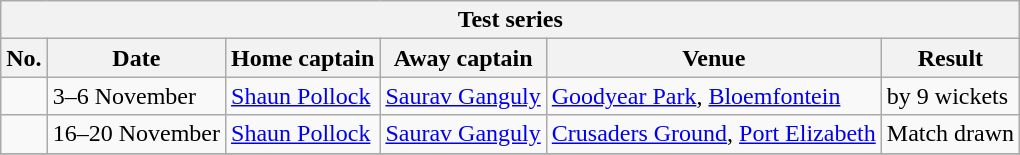<table class="wikitable">
<tr>
<th colspan="9">Test series</th>
</tr>
<tr>
<th>No.</th>
<th>Date</th>
<th>Home captain</th>
<th>Away captain</th>
<th>Venue</th>
<th>Result</th>
</tr>
<tr>
<td></td>
<td>3–6 November</td>
<td><a href='#'>Shaun Pollock</a></td>
<td><a href='#'>Saurav Ganguly</a></td>
<td><a href='#'>Goodyear Park</a>, <a href='#'>Bloemfontein</a></td>
<td> by 9 wickets</td>
</tr>
<tr>
<td></td>
<td>16–20 November</td>
<td><a href='#'>Shaun Pollock</a></td>
<td><a href='#'>Saurav Ganguly</a></td>
<td><a href='#'>Crusaders Ground</a>, <a href='#'>Port Elizabeth</a></td>
<td>Match drawn</td>
</tr>
<tr>
</tr>
</table>
